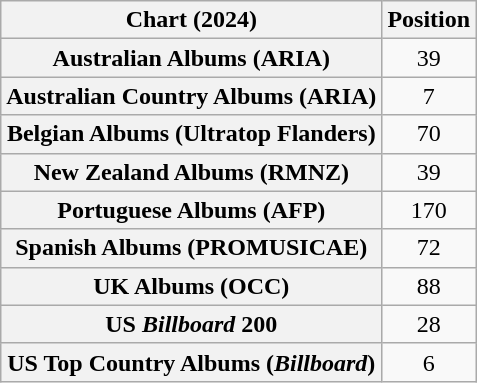<table class="wikitable sortable plainrowheaders" style="text-align:center">
<tr>
<th scope="col">Chart (2024)</th>
<th scope="col">Position</th>
</tr>
<tr>
<th scope="row">Australian Albums (ARIA)</th>
<td>39</td>
</tr>
<tr>
<th scope="row">Australian Country Albums (ARIA)</th>
<td>7</td>
</tr>
<tr>
<th scope="row">Belgian Albums (Ultratop Flanders)</th>
<td>70</td>
</tr>
<tr>
<th scope="row">New Zealand Albums (RMNZ)</th>
<td>39</td>
</tr>
<tr>
<th scope="row">Portuguese Albums (AFP)</th>
<td>170</td>
</tr>
<tr>
<th scope="row">Spanish Albums (PROMUSICAE)</th>
<td>72</td>
</tr>
<tr>
<th scope="row">UK Albums (OCC)</th>
<td>88</td>
</tr>
<tr>
<th scope="row">US <em>Billboard</em> 200</th>
<td>28</td>
</tr>
<tr>
<th scope="row">US Top Country Albums (<em>Billboard</em>)</th>
<td>6</td>
</tr>
</table>
